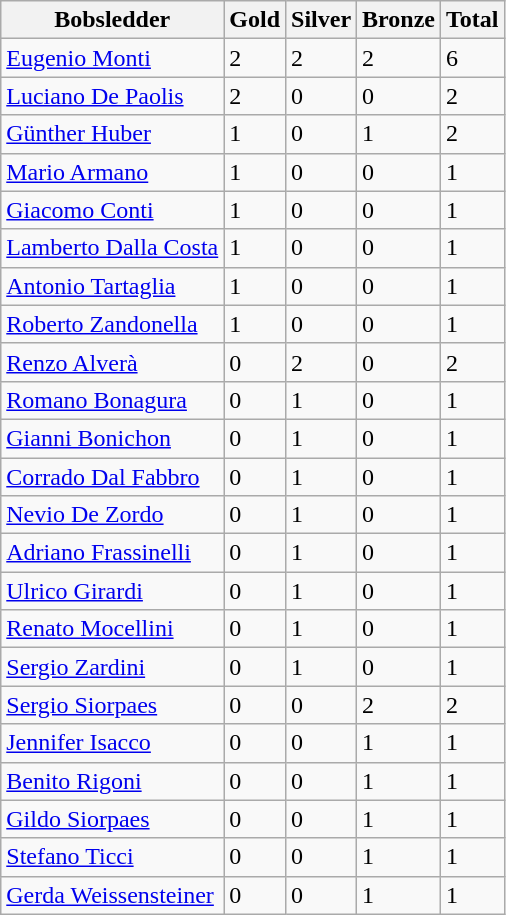<table class="wikitable sortable">
<tr>
<th>Bobsledder</th>
<th>Gold</th>
<th>Silver</th>
<th>Bronze</th>
<th>Total</th>
</tr>
<tr>
<td><a href='#'>Eugenio Monti</a></td>
<td>2</td>
<td>2</td>
<td>2</td>
<td>6</td>
</tr>
<tr>
<td><a href='#'>Luciano De Paolis</a></td>
<td>2</td>
<td>0</td>
<td>0</td>
<td>2</td>
</tr>
<tr>
<td><a href='#'>Günther Huber</a></td>
<td>1</td>
<td>0</td>
<td>1</td>
<td>2</td>
</tr>
<tr>
<td><a href='#'>Mario Armano</a></td>
<td>1</td>
<td>0</td>
<td>0</td>
<td>1</td>
</tr>
<tr>
<td><a href='#'>Giacomo Conti</a></td>
<td>1</td>
<td>0</td>
<td>0</td>
<td>1</td>
</tr>
<tr>
<td><a href='#'>Lamberto Dalla Costa</a></td>
<td>1</td>
<td>0</td>
<td>0</td>
<td>1</td>
</tr>
<tr>
<td><a href='#'>Antonio Tartaglia</a></td>
<td>1</td>
<td>0</td>
<td>0</td>
<td>1</td>
</tr>
<tr>
<td><a href='#'>Roberto Zandonella</a></td>
<td>1</td>
<td>0</td>
<td>0</td>
<td>1</td>
</tr>
<tr>
<td><a href='#'>Renzo Alverà</a></td>
<td>0</td>
<td>2</td>
<td>0</td>
<td>2</td>
</tr>
<tr>
<td><a href='#'>Romano Bonagura</a></td>
<td>0</td>
<td>1</td>
<td>0</td>
<td>1</td>
</tr>
<tr>
<td><a href='#'>Gianni Bonichon</a></td>
<td>0</td>
<td>1</td>
<td>0</td>
<td>1</td>
</tr>
<tr>
<td><a href='#'>Corrado Dal Fabbro</a></td>
<td>0</td>
<td>1</td>
<td>0</td>
<td>1</td>
</tr>
<tr>
<td><a href='#'>Nevio De Zordo</a></td>
<td>0</td>
<td>1</td>
<td>0</td>
<td>1</td>
</tr>
<tr>
<td><a href='#'>Adriano Frassinelli</a></td>
<td>0</td>
<td>1</td>
<td>0</td>
<td>1</td>
</tr>
<tr>
<td><a href='#'>Ulrico Girardi</a></td>
<td>0</td>
<td>1</td>
<td>0</td>
<td>1</td>
</tr>
<tr>
<td><a href='#'>Renato Mocellini</a></td>
<td>0</td>
<td>1</td>
<td>0</td>
<td>1</td>
</tr>
<tr>
<td><a href='#'>Sergio Zardini</a></td>
<td>0</td>
<td>1</td>
<td>0</td>
<td>1</td>
</tr>
<tr>
<td><a href='#'>Sergio Siorpaes</a></td>
<td>0</td>
<td>0</td>
<td>2</td>
<td>2</td>
</tr>
<tr>
<td><a href='#'>Jennifer Isacco</a></td>
<td>0</td>
<td>0</td>
<td>1</td>
<td>1</td>
</tr>
<tr>
<td><a href='#'>Benito Rigoni</a></td>
<td>0</td>
<td>0</td>
<td>1</td>
<td>1</td>
</tr>
<tr>
<td><a href='#'>Gildo Siorpaes</a></td>
<td>0</td>
<td>0</td>
<td>1</td>
<td>1</td>
</tr>
<tr>
<td><a href='#'>Stefano Ticci</a></td>
<td>0</td>
<td>0</td>
<td>1</td>
<td>1</td>
</tr>
<tr>
<td><a href='#'>Gerda Weissensteiner</a></td>
<td>0</td>
<td>0</td>
<td>1</td>
<td>1</td>
</tr>
</table>
